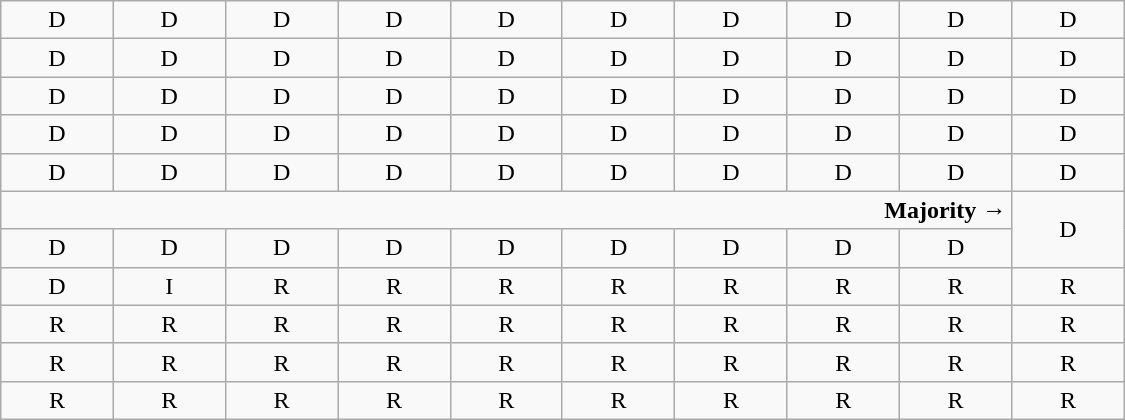<table class="wikitable" style="text-align:center" width=750px>
<tr>
<td>D</td>
<td>D</td>
<td>D</td>
<td>D</td>
<td>D</td>
<td>D</td>
<td>D</td>
<td>D</td>
<td>D</td>
<td>D</td>
</tr>
<tr>
<td width=10%  >D</td>
<td width=10%  >D</td>
<td width=10%  >D</td>
<td width=10%  >D</td>
<td width=10%  >D</td>
<td width=10%  >D</td>
<td width=10%  >D</td>
<td width=10%  >D</td>
<td width=10%  >D</td>
<td width=10%  >D</td>
</tr>
<tr>
<td>D</td>
<td>D</td>
<td>D</td>
<td>D</td>
<td>D</td>
<td>D</td>
<td>D</td>
<td>D</td>
<td>D</td>
<td>D</td>
</tr>
<tr>
<td>D</td>
<td>D</td>
<td>D</td>
<td>D</td>
<td>D</td>
<td>D</td>
<td>D</td>
<td>D</td>
<td>D</td>
<td>D</td>
</tr>
<tr>
<td>D<br></td>
<td>D<br></td>
<td>D<br></td>
<td>D<br></td>
<td>D<br></td>
<td>D<br></td>
<td>D<br></td>
<td>D<br></td>
<td>D<br></td>
<td>D<br></td>
</tr>
<tr>
<td colspan=9 align=right><strong>Majority →</strong></td>
<td rowspan=2 >D<br></td>
</tr>
<tr>
<td>D<br></td>
<td>D<br></td>
<td>D<br></td>
<td>D<br></td>
<td>D<br></td>
<td>D<br></td>
<td>D<br></td>
<td>D<br></td>
<td>D<br></td>
</tr>
<tr>
<td>D<br></td>
<td>I<br></td>
<td>R<br></td>
<td>R<br></td>
<td>R<br></td>
<td>R<br></td>
<td>R<br></td>
<td>R<br></td>
<td>R<br></td>
<td>R<br></td>
</tr>
<tr>
<td>R</td>
<td>R</td>
<td>R</td>
<td>R</td>
<td>R</td>
<td>R</td>
<td>R</td>
<td>R<br></td>
<td>R<br></td>
<td>R<br></td>
</tr>
<tr>
<td>R</td>
<td>R</td>
<td>R</td>
<td>R</td>
<td>R</td>
<td>R</td>
<td>R</td>
<td>R</td>
<td>R</td>
<td>R</td>
</tr>
<tr>
<td>R</td>
<td>R</td>
<td>R</td>
<td>R</td>
<td>R</td>
<td>R</td>
<td>R</td>
<td>R</td>
<td>R</td>
<td>R</td>
</tr>
</table>
